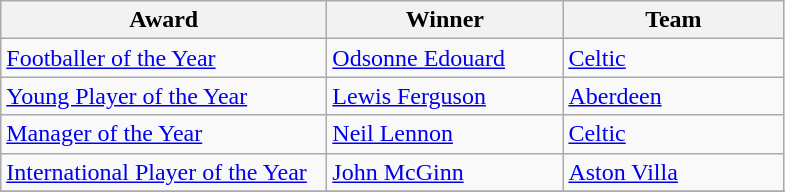<table class="wikitable">
<tr>
<th width=210>Award</th>
<th width=150>Winner</th>
<th width=140>Team</th>
</tr>
<tr>
<td><a href='#'>Footballer of the Year</a></td>
<td><a href='#'>Odsonne Edouard</a></td>
<td><a href='#'>Celtic</a></td>
</tr>
<tr>
<td><a href='#'>Young Player of the Year</a></td>
<td><a href='#'>Lewis Ferguson</a></td>
<td><a href='#'>Aberdeen</a></td>
</tr>
<tr>
<td><a href='#'>Manager of the Year</a></td>
<td><a href='#'>Neil Lennon</a></td>
<td><a href='#'>Celtic</a></td>
</tr>
<tr>
<td><a href='#'>International Player of the Year</a></td>
<td><a href='#'>John McGinn</a></td>
<td><a href='#'>Aston Villa</a></td>
</tr>
<tr>
</tr>
</table>
